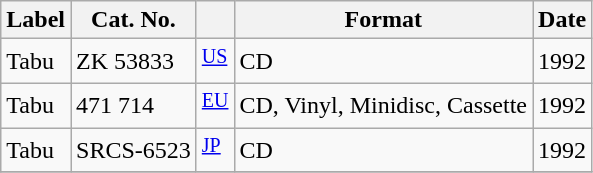<table class="wikitable">
<tr>
<th>Label</th>
<th>Cat. No.</th>
<th></th>
<th>Format</th>
<th>Date</th>
</tr>
<tr>
<td>Tabu</td>
<td>ZK 53833</td>
<td><sup><a href='#'>US</a></sup></td>
<td>CD</td>
<td>1992</td>
</tr>
<tr>
<td>Tabu</td>
<td>471 714</td>
<td><sup><a href='#'>EU</a></sup></td>
<td>CD, Vinyl, Minidisc, Cassette</td>
<td>1992</td>
</tr>
<tr>
<td>Tabu</td>
<td>SRCS-6523</td>
<td><sup><a href='#'>JP</a></sup></td>
<td>CD</td>
<td>1992</td>
</tr>
<tr>
</tr>
</table>
